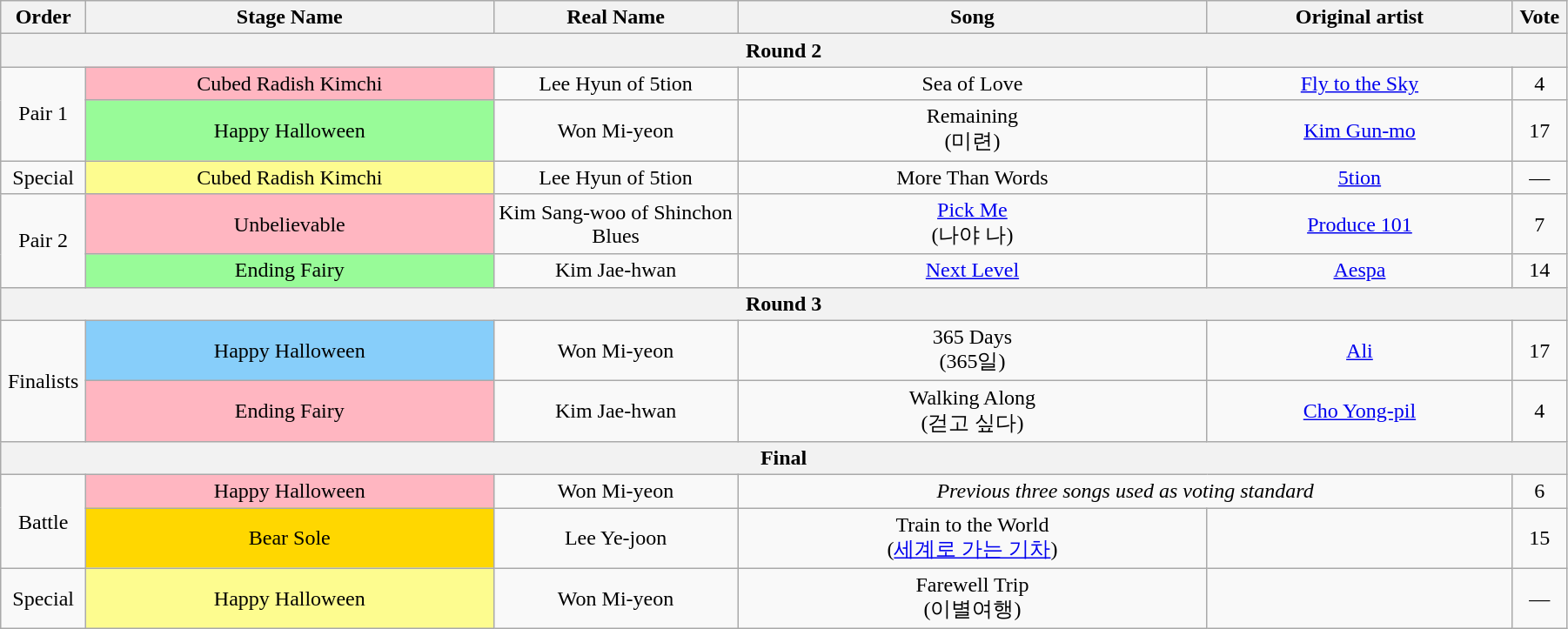<table class="wikitable" style="text-align:center; width:95%;">
<tr>
<th style="width:1%;">Order</th>
<th style="width:20%;">Stage Name</th>
<th style="width:12%;">Real Name</th>
<th style="width:23%;">Song</th>
<th style="width:15%;">Original artist</th>
<th style="width:1%;">Vote</th>
</tr>
<tr>
<th colspan=6>Round 2</th>
</tr>
<tr>
<td rowspan=2>Pair 1</td>
<td bgcolor="lightpink">Cubed Radish Kimchi</td>
<td>Lee Hyun of 5tion</td>
<td>Sea of Love</td>
<td><a href='#'>Fly to the Sky</a></td>
<td>4</td>
</tr>
<tr>
<td bgcolor="palegreen">Happy Halloween</td>
<td>Won Mi-yeon</td>
<td>Remaining<br>(미련)</td>
<td><a href='#'>Kim Gun-mo</a></td>
<td>17</td>
</tr>
<tr>
<td>Special</td>
<td bgcolor="#FDFC8F">Cubed Radish Kimchi</td>
<td>Lee Hyun of 5tion</td>
<td>More Than Words</td>
<td><a href='#'>5tion</a></td>
<td>—</td>
</tr>
<tr>
<td rowspan=2>Pair 2</td>
<td bgcolor="lightpink">Unbelievable</td>
<td>Kim Sang-woo of Shinchon Blues</td>
<td><a href='#'>Pick Me</a><br>(나야 나)</td>
<td><a href='#'>Produce 101</a></td>
<td>7</td>
</tr>
<tr>
<td bgcolor="palegreen">Ending Fairy</td>
<td>Kim Jae-hwan</td>
<td><a href='#'>Next Level</a></td>
<td><a href='#'>Aespa</a></td>
<td>14</td>
</tr>
<tr>
<th colspan=6>Round 3</th>
</tr>
<tr>
<td rowspan=2>Finalists</td>
<td bgcolor="lightskyblue">Happy Halloween</td>
<td>Won Mi-yeon</td>
<td>365 Days<br>(365일)</td>
<td><a href='#'>Ali</a></td>
<td>17</td>
</tr>
<tr>
<td bgcolor="lightpink">Ending Fairy</td>
<td>Kim Jae-hwan</td>
<td>Walking Along<br>(걷고 싶다)</td>
<td><a href='#'>Cho Yong-pil</a></td>
<td>4</td>
</tr>
<tr>
<th colspan=6>Final</th>
</tr>
<tr>
<td rowspan=2>Battle</td>
<td bgcolor="lightpink">Happy Halloween</td>
<td>Won Mi-yeon</td>
<td colspan=2><em>Previous three songs used as voting standard</em></td>
<td>6</td>
</tr>
<tr>
<td bgcolor="gold">Bear Sole</td>
<td>Lee Ye-joon</td>
<td>Train to the World<br>(<a href='#'>세계로 가는 기차</a>)</td>
<td></td>
<td>15</td>
</tr>
<tr>
<td>Special</td>
<td bgcolor="#FDFC8F">Happy Halloween</td>
<td>Won Mi-yeon</td>
<td>Farewell Trip<br>(이별여행)</td>
<td></td>
<td>—</td>
</tr>
</table>
